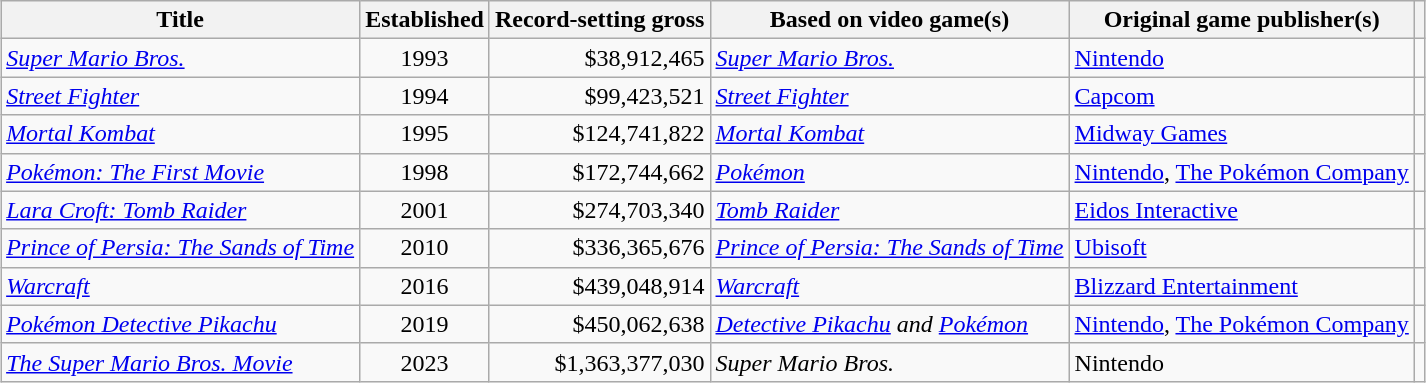<table class="wikitable" style="margin:auto;">
<tr>
<th scope="col">Title</th>
<th scope="col">Established</th>
<th scope="col">Record-setting gross</th>
<th>Based on video game(s)</th>
<th>Original game publisher(s)</th>
<th scope="col"></th>
</tr>
<tr>
<td scope="row"><em><a href='#'>Super Mario Bros.</a></em></td>
<td style="text-align:center;">1993</td>
<td style="text-align:right;">$38,912,465</td>
<td><a href='#'><em>Super Mario Bros.</em></a></td>
<td><a href='#'>Nintendo</a></td>
<td></td>
</tr>
<tr>
<td scope="row"><em><a href='#'>Street Fighter</a></em></td>
<td style="text-align:center;">1994</td>
<td style="text-align:right;">$99,423,521</td>
<td><em><a href='#'>Street Fighter</a></em></td>
<td><a href='#'>Capcom</a></td>
<td></td>
</tr>
<tr>
<td scope="row"><em><a href='#'>Mortal Kombat</a></em></td>
<td style="text-align:center;">1995</td>
<td style="text-align:right;">$124,741,822</td>
<td><em><a href='#'>Mortal Kombat</a></em></td>
<td><a href='#'>Midway Games</a></td>
<td></td>
</tr>
<tr>
<td scope="row"><em><a href='#'>Pokémon: The First Movie</a></em></td>
<td style="text-align:center;">1998</td>
<td style="text-align:right;">$172,744,662</td>
<td><em><a href='#'>Pokémon</a></em></td>
<td><a href='#'>Nintendo</a>, <a href='#'>The Pokémon Company</a></td>
<td></td>
</tr>
<tr>
<td scope="row"><em><a href='#'>Lara Croft: Tomb Raider</a></em></td>
<td style="text-align:center;">2001</td>
<td style="text-align:right;">$274,703,340</td>
<td><em><a href='#'>Tomb Raider</a></em></td>
<td><a href='#'>Eidos Interactive</a></td>
<td></td>
</tr>
<tr>
<td scope="row"><em><a href='#'>Prince of Persia: The Sands of Time</a></em></td>
<td style="text-align:center;">2010</td>
<td style="text-align:right;">$336,365,676</td>
<td><em><a href='#'>Prince of Persia: The Sands of Time</a></em></td>
<td><a href='#'>Ubisoft</a></td>
<td></td>
</tr>
<tr>
<td scope="row"><em><a href='#'>Warcraft</a></em></td>
<td style="text-align:center;">2016</td>
<td style="text-align:right;">$439,048,914</td>
<td><em><a href='#'>Warcraft</a></em></td>
<td><a href='#'>Blizzard Entertainment</a></td>
<td></td>
</tr>
<tr>
<td><em><a href='#'>Pokémon Detective Pikachu</a></em></td>
<td style="text-align:center;">2019</td>
<td style="text-align:right;">$450,062,638</td>
<td><em><a href='#'>Detective Pikachu</a> and <a href='#'>Pokémon</a></em></td>
<td><a href='#'>Nintendo</a>, <a href='#'>The Pokémon Company</a></td>
<td></td>
</tr>
<tr>
<td scope="row"><em><a href='#'>The Super Mario Bros. Movie</a></em></td>
<td style="text-align:center;">2023</td>
<td style="text-align:right;">$1,363,377,030</td>
<td><em>Super Mario Bros.</em></td>
<td>Nintendo</td>
<td></td>
</tr>
</table>
